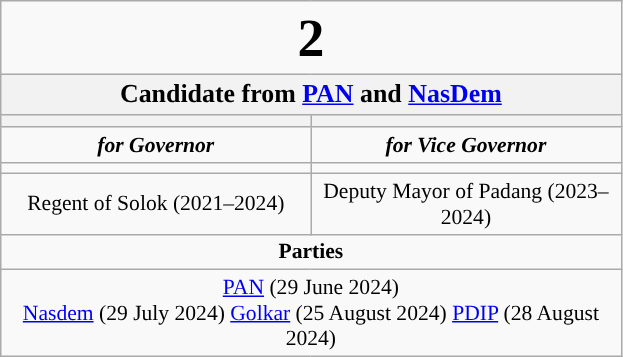<table class="wikitable" style="font-size:90%; text-align:center;">
<tr>
<td colspan=2><big><big><big><big><big><strong>2</strong></big></big></big></big></big></td>
</tr>
<tr>
<th colspan=2><big>Candidate from <a href='#'>PAN</a> and <a href='#'>NasDem</a></big></th>
</tr>
<tr>
<th style="width:3em; font-size:135%; background:#"></th>
<th style="width:3em; font-size:135%; background:#"></th>
</tr>
<tr style="color:#000; font-size:100%; background:#">
<td style="width:3em; width:200px;"><strong><em>for Governor</em></strong></td>
<td style="width:3em; width:200px;"><strong><em>for Vice Governor</em></strong></td>
</tr>
<tr>
<td></td>
<td></td>
</tr>
<tr>
<td>Regent of Solok (2021–2024)</td>
<td>Deputy Mayor of Padang (2023–2024)</td>
</tr>
<tr>
<td colspan=2 style="background:#"><strong>Parties</strong></td>
</tr>
<tr>
<td colspan="2"> <a href='#'>PAN</a> (29 June 2024)<br> <a href='#'>Nasdem</a> (29 July 2024) <a href='#'>Golkar</a> (25 August 2024) <a href='#'>PDIP</a> (28 August 2024)</td>
</tr>
</table>
